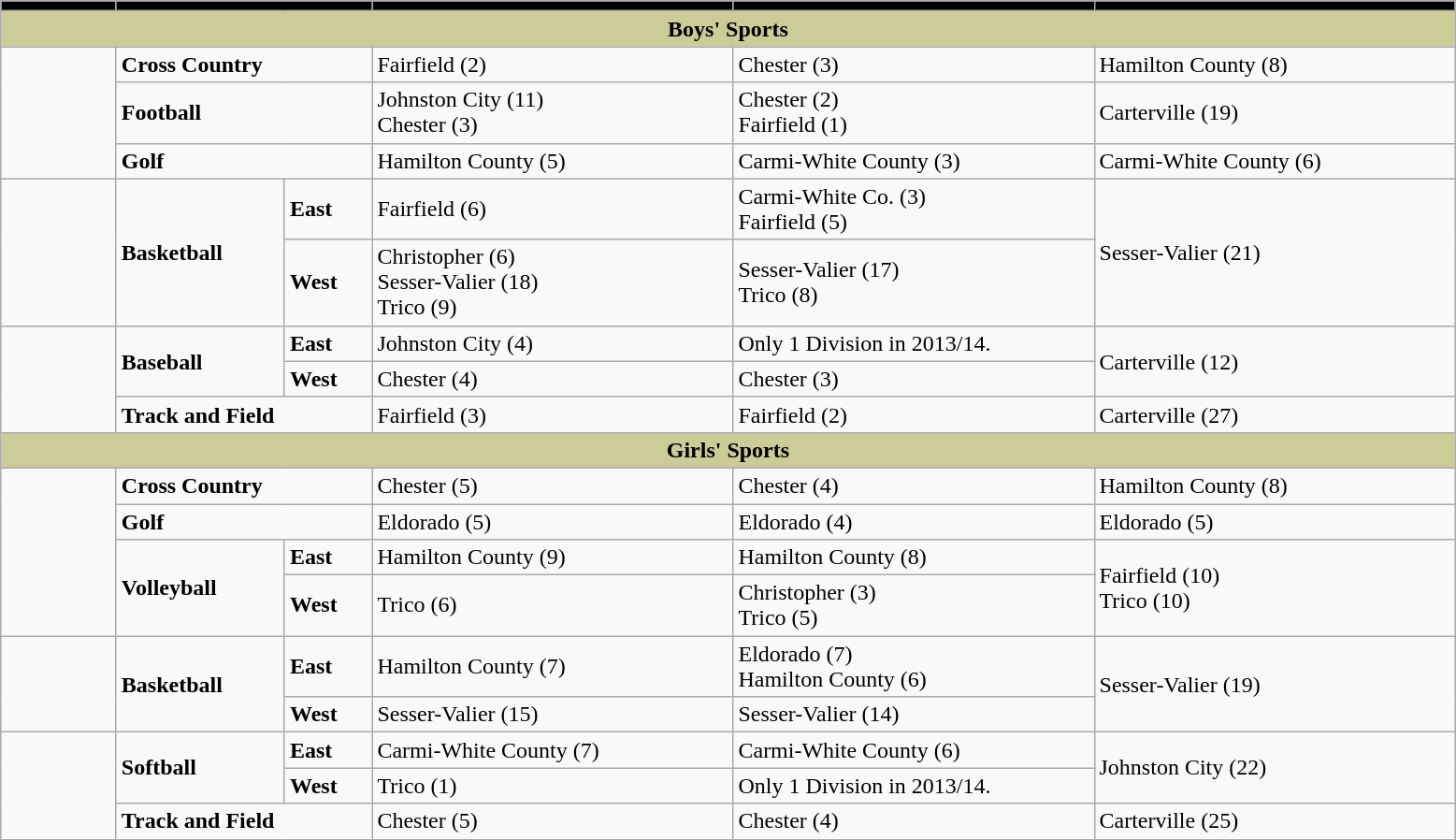<table class="wikitable" border="1">
<tr style="background: black; color: #cccc99">
<td width="75"></td>
<td width="175" colspan="2"></td>
<td width="250"></td>
<td width="250"></td>
<td width="250"></td>
</tr>
<tr style="background: #cccc99; color: black">
<td colspan="6" style="text-align:center;"><strong>Boys' Sports</strong></td>
</tr>
<tr>
<td rowspan="3"></td>
<td colspan="2"><strong>Cross Country</strong></td>
<td>Fairfield (2)</td>
<td>Chester (3)</td>
<td>Hamilton County (8)</td>
</tr>
<tr>
<td colspan="2"><strong>Football</strong></td>
<td>Johnston City (11)<br> Chester (3)</td>
<td>Chester (2)<br> Fairfield (1)</td>
<td>Carterville (19)</td>
</tr>
<tr>
<td colspan="2"><strong>Golf</strong></td>
<td>Hamilton County (5)</td>
<td>Carmi-White County (3)</td>
<td>Carmi-White County (6)</td>
</tr>
<tr>
<td rowspan="2"></td>
<td rowspan="2"><strong>Basketball</strong></td>
<td><strong>East</strong></td>
<td>Fairfield (6)</td>
<td>Carmi-White Co. (3)<br> Fairfield (5)</td>
<td rowspan="2">Sesser-Valier (21)</td>
</tr>
<tr>
<td><strong>West</strong></td>
<td>Christopher (6)<br> Sesser-Valier (18)<br> Trico (9)</td>
<td>Sesser-Valier (17)<br> Trico (8)</td>
</tr>
<tr>
<td rowspan="3"></td>
<td rowspan="2"><strong>Baseball</strong></td>
<td><strong>East</strong></td>
<td>Johnston City (4)</td>
<td>Only 1 Division in 2013/14.</td>
<td rowspan="2">Carterville (12)</td>
</tr>
<tr>
<td><strong>West</strong></td>
<td>Chester (4)</td>
<td>Chester (3)</td>
</tr>
<tr>
<td colspan="2"><strong>Track and Field</strong></td>
<td>Fairfield (3)</td>
<td>Fairfield (2)</td>
<td>Carterville (27)</td>
</tr>
<tr style="background: #cccc99; color: black">
<td colspan="6" style="text-align:center;"><strong>Girls' Sports</strong></td>
</tr>
<tr>
<td rowspan="4"></td>
<td colspan="2"><strong>Cross Country</strong></td>
<td>Chester (5)</td>
<td>Chester (4)</td>
<td>Hamilton County (8)</td>
</tr>
<tr>
<td colspan="2"><strong>Golf</strong></td>
<td>Eldorado (5)</td>
<td>Eldorado (4)</td>
<td>Eldorado (5)</td>
</tr>
<tr>
<td rowspan="2"><strong>Volleyball</strong></td>
<td><strong>East</strong></td>
<td>Hamilton County (9)</td>
<td>Hamilton County (8)</td>
<td rowspan="2">Fairfield (10)<br>Trico (10)</td>
</tr>
<tr>
<td><strong>West</strong></td>
<td>Trico (6)</td>
<td>Christopher (3)<br> Trico (5)</td>
</tr>
<tr>
<td rowspan="2"></td>
<td rowspan="2"><strong>Basketball</strong></td>
<td><strong>East</strong></td>
<td>Hamilton County (7)</td>
<td>Eldorado (7)<br> Hamilton County (6)</td>
<td rowspan="2">Sesser-Valier (19)</td>
</tr>
<tr>
<td><strong>West</strong></td>
<td>Sesser-Valier (15)</td>
<td>Sesser-Valier (14)</td>
</tr>
<tr>
<td rowspan="3"></td>
<td rowspan="2"><strong>Softball</strong></td>
<td><strong>East</strong></td>
<td>Carmi-White County (7)</td>
<td>Carmi-White County (6)</td>
<td rowspan="2">Johnston City (22)</td>
</tr>
<tr>
<td><strong>West</strong></td>
<td>Trico (1)</td>
<td>Only 1 Division in 2013/14.</td>
</tr>
<tr>
<td colspan="2"><strong>Track and Field</strong></td>
<td>Chester (5)</td>
<td>Chester (4)</td>
<td>Carterville (25)</td>
</tr>
</table>
